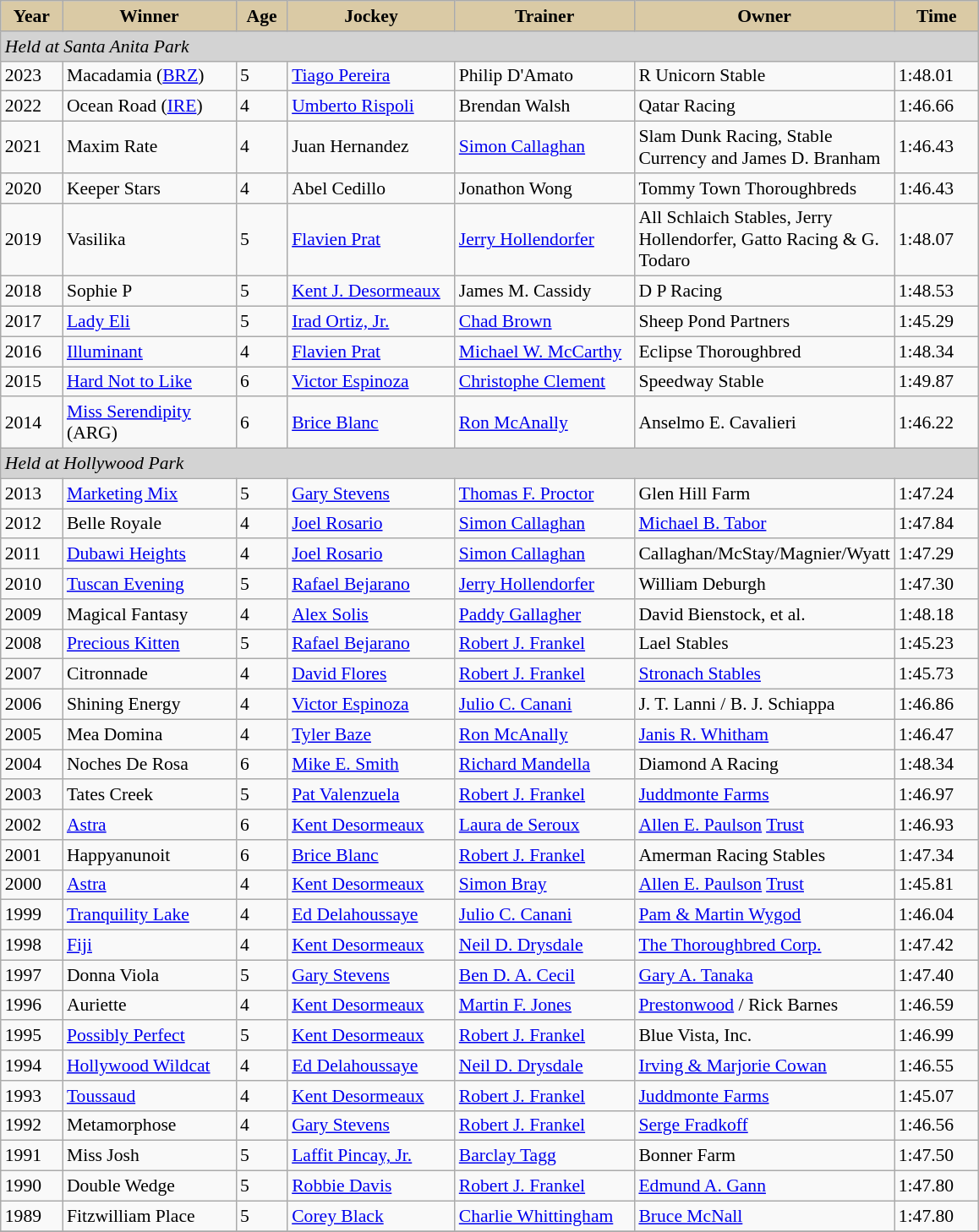<table class="wikitable sortable" style="font-size:90%">
<tr>
<th style="background-color:#dacaa5; width:42px">Year <br></th>
<th style="background-color:#dacaa5; width:130px">Winner <br></th>
<th style="background-color:#dacaa5; width:34px">Age<br></th>
<th style="background-color:#dacaa5; width:125px">Jockey <br></th>
<th style="background-color:#dacaa5; width:135px">Trainer <br></th>
<th style="background-color:#dacaa5; width:170px">Owner <br></th>
<th style="background-color:#dacaa5; width:60px">Time <br></th>
</tr>
<tr style="background:lightgray;">
<td align=left colspan=7><em>Held at Santa Anita Park</em></td>
</tr>
<tr>
<td>2023</td>
<td>Macadamia (<a href='#'>BRZ</a>)</td>
<td>5</td>
<td><a href='#'>Tiago Pereira</a></td>
<td>Philip D'Amato</td>
<td>R Unicorn Stable</td>
<td>1:48.01</td>
</tr>
<tr>
<td>2022</td>
<td>Ocean Road (<a href='#'>IRE</a>)</td>
<td>4</td>
<td><a href='#'>Umberto Rispoli</a></td>
<td>Brendan Walsh</td>
<td>Qatar Racing</td>
<td>1:46.66</td>
</tr>
<tr>
<td>2021</td>
<td>Maxim Rate</td>
<td>4</td>
<td>Juan Hernandez</td>
<td><a href='#'>Simon Callaghan</a></td>
<td>Slam Dunk Racing, Stable Currency and James D. Branham</td>
<td>1:46.43</td>
</tr>
<tr>
<td>2020</td>
<td>Keeper  Stars</td>
<td>4</td>
<td>Abel Cedillo</td>
<td>Jonathon Wong</td>
<td>Tommy Town Thoroughbreds</td>
<td>1:46.43</td>
</tr>
<tr>
<td>2019</td>
<td>Vasilika</td>
<td>5</td>
<td><a href='#'>Flavien Prat</a></td>
<td><a href='#'>Jerry Hollendorfer</a></td>
<td>All Schlaich Stables, Jerry Hollendorfer, Gatto Racing & G. Todaro</td>
<td>1:48.07</td>
</tr>
<tr>
<td>2018</td>
<td>Sophie P</td>
<td>5</td>
<td><a href='#'>Kent J. Desormeaux</a></td>
<td>James M. Cassidy</td>
<td>D P Racing</td>
<td>1:48.53</td>
</tr>
<tr>
<td>2017</td>
<td><a href='#'>Lady Eli</a></td>
<td>5</td>
<td><a href='#'>Irad Ortiz, Jr.</a></td>
<td><a href='#'>Chad Brown</a></td>
<td>Sheep Pond Partners</td>
<td>1:45.29</td>
</tr>
<tr>
<td>2016</td>
<td><a href='#'>Illuminant</a></td>
<td>4</td>
<td><a href='#'>Flavien Prat</a></td>
<td><a href='#'>Michael W. McCarthy</a></td>
<td>Eclipse Thoroughbred</td>
<td>1:48.34</td>
</tr>
<tr>
<td>2015</td>
<td><a href='#'>Hard Not to Like</a></td>
<td>6</td>
<td><a href='#'>Victor Espinoza</a></td>
<td><a href='#'>Christophe Clement</a></td>
<td>Speedway Stable</td>
<td>1:49.87</td>
</tr>
<tr>
<td>2014</td>
<td><a href='#'>Miss Serendipity</a> (ARG)</td>
<td>6</td>
<td><a href='#'>Brice Blanc</a></td>
<td><a href='#'>Ron McAnally</a></td>
<td>Anselmo E. Cavalieri</td>
<td>1:46.22</td>
</tr>
<tr style="background:lightgray;">
<td align=left colspan=7><em>Held at Hollywood Park</em></td>
</tr>
<tr>
<td>2013</td>
<td><a href='#'>Marketing Mix</a></td>
<td>5</td>
<td><a href='#'>Gary Stevens</a></td>
<td><a href='#'>Thomas F. Proctor</a></td>
<td>Glen Hill Farm</td>
<td>1:47.24</td>
</tr>
<tr>
<td>2012</td>
<td>Belle Royale</td>
<td>4</td>
<td><a href='#'>Joel Rosario</a></td>
<td><a href='#'>Simon Callaghan</a></td>
<td><a href='#'>Michael B. Tabor</a></td>
<td>1:47.84</td>
</tr>
<tr>
<td>2011</td>
<td><a href='#'>Dubawi Heights</a></td>
<td>4</td>
<td><a href='#'>Joel Rosario</a></td>
<td><a href='#'>Simon Callaghan</a></td>
<td>Callaghan/McStay/Magnier/Wyatt</td>
<td>1:47.29</td>
</tr>
<tr>
<td>2010</td>
<td><a href='#'>Tuscan Evening</a></td>
<td>5</td>
<td><a href='#'>Rafael Bejarano</a></td>
<td><a href='#'>Jerry Hollendorfer</a></td>
<td>William Deburgh</td>
<td>1:47.30</td>
</tr>
<tr>
<td>2009</td>
<td>Magical Fantasy</td>
<td>4</td>
<td><a href='#'>Alex Solis</a></td>
<td><a href='#'>Paddy Gallagher</a></td>
<td>David Bienstock, et al.</td>
<td>1:48.18</td>
</tr>
<tr>
<td>2008</td>
<td><a href='#'>Precious Kitten</a></td>
<td>5</td>
<td><a href='#'>Rafael Bejarano</a></td>
<td><a href='#'>Robert J. Frankel</a></td>
<td>Lael Stables</td>
<td>1:45.23</td>
</tr>
<tr>
<td>2007</td>
<td>Citronnade</td>
<td>4</td>
<td><a href='#'>David Flores</a></td>
<td><a href='#'>Robert J. Frankel</a></td>
<td><a href='#'>Stronach Stables</a></td>
<td>1:45.73</td>
</tr>
<tr>
<td>2006</td>
<td>Shining Energy</td>
<td>4</td>
<td><a href='#'>Victor Espinoza</a></td>
<td><a href='#'>Julio C. Canani</a></td>
<td>J. T. Lanni / B. J. Schiappa</td>
<td>1:46.86</td>
</tr>
<tr>
<td>2005</td>
<td>Mea Domina</td>
<td>4</td>
<td><a href='#'>Tyler Baze</a></td>
<td><a href='#'>Ron McAnally</a></td>
<td><a href='#'>Janis R. Whitham</a></td>
<td>1:46.47</td>
</tr>
<tr>
<td>2004</td>
<td>Noches De Rosa</td>
<td>6</td>
<td><a href='#'>Mike E. Smith</a></td>
<td><a href='#'>Richard Mandella</a></td>
<td>Diamond A Racing</td>
<td>1:48.34</td>
</tr>
<tr>
<td>2003</td>
<td>Tates Creek</td>
<td>5</td>
<td><a href='#'>Pat Valenzuela</a></td>
<td><a href='#'>Robert J. Frankel</a></td>
<td><a href='#'>Juddmonte Farms</a></td>
<td>1:46.97</td>
</tr>
<tr>
<td>2002</td>
<td><a href='#'>Astra</a></td>
<td>6</td>
<td><a href='#'>Kent Desormeaux</a></td>
<td><a href='#'>Laura de Seroux</a></td>
<td><a href='#'>Allen E. Paulson</a> <a href='#'>Trust</a></td>
<td>1:46.93</td>
</tr>
<tr>
<td>2001</td>
<td>Happyanunoit</td>
<td>6</td>
<td><a href='#'>Brice Blanc</a></td>
<td><a href='#'>Robert J. Frankel</a></td>
<td>Amerman Racing Stables</td>
<td>1:47.34</td>
</tr>
<tr>
<td>2000</td>
<td><a href='#'>Astra</a></td>
<td>4</td>
<td><a href='#'>Kent Desormeaux</a></td>
<td><a href='#'>Simon Bray</a></td>
<td><a href='#'>Allen E. Paulson</a> <a href='#'>Trust</a></td>
<td>1:45.81</td>
</tr>
<tr>
<td>1999</td>
<td><a href='#'>Tranquility Lake</a></td>
<td>4</td>
<td><a href='#'>Ed Delahoussaye</a></td>
<td><a href='#'>Julio C. Canani</a></td>
<td><a href='#'>Pam & Martin Wygod</a></td>
<td>1:46.04</td>
</tr>
<tr>
<td>1998</td>
<td><a href='#'>Fiji</a></td>
<td>4</td>
<td><a href='#'>Kent Desormeaux</a></td>
<td><a href='#'>Neil D. Drysdale</a></td>
<td><a href='#'>The Thoroughbred Corp.</a></td>
<td>1:47.42</td>
</tr>
<tr>
<td>1997</td>
<td>Donna Viola</td>
<td>5</td>
<td><a href='#'>Gary Stevens</a></td>
<td><a href='#'>Ben D. A. Cecil</a></td>
<td><a href='#'>Gary A. Tanaka</a></td>
<td>1:47.40</td>
</tr>
<tr>
<td>1996</td>
<td>Auriette</td>
<td>4</td>
<td><a href='#'>Kent Desormeaux</a></td>
<td><a href='#'>Martin F. Jones</a></td>
<td><a href='#'>Prestonwood</a> / Rick Barnes</td>
<td>1:46.59</td>
</tr>
<tr>
<td>1995</td>
<td><a href='#'>Possibly Perfect</a></td>
<td>5</td>
<td><a href='#'>Kent Desormeaux</a></td>
<td><a href='#'>Robert J. Frankel</a></td>
<td>Blue Vista, Inc.</td>
<td>1:46.99</td>
</tr>
<tr>
<td>1994</td>
<td><a href='#'>Hollywood Wildcat</a></td>
<td>4</td>
<td><a href='#'>Ed Delahoussaye</a></td>
<td><a href='#'>Neil D. Drysdale</a></td>
<td><a href='#'>Irving & Marjorie Cowan</a></td>
<td>1:46.55</td>
</tr>
<tr>
<td>1993</td>
<td><a href='#'>Toussaud</a></td>
<td>4</td>
<td><a href='#'>Kent Desormeaux</a></td>
<td><a href='#'>Robert J. Frankel</a></td>
<td><a href='#'>Juddmonte Farms</a></td>
<td>1:45.07</td>
</tr>
<tr>
<td>1992</td>
<td>Metamorphose</td>
<td>4</td>
<td><a href='#'>Gary Stevens</a></td>
<td><a href='#'>Robert J. Frankel</a></td>
<td><a href='#'>Serge Fradkoff</a></td>
<td>1:46.56</td>
</tr>
<tr>
<td>1991</td>
<td>Miss Josh</td>
<td>5</td>
<td><a href='#'>Laffit Pincay, Jr.</a></td>
<td><a href='#'>Barclay Tagg</a></td>
<td>Bonner Farm</td>
<td>1:47.50</td>
</tr>
<tr>
<td>1990</td>
<td>Double Wedge</td>
<td>5</td>
<td><a href='#'>Robbie Davis</a></td>
<td><a href='#'>Robert J. Frankel</a></td>
<td><a href='#'>Edmund A. Gann</a></td>
<td>1:47.80</td>
</tr>
<tr>
<td>1989</td>
<td>Fitzwilliam Place</td>
<td>5</td>
<td><a href='#'>Corey Black</a></td>
<td><a href='#'>Charlie Whittingham</a></td>
<td><a href='#'>Bruce McNall</a></td>
<td>1:47.80</td>
</tr>
<tr>
</tr>
</table>
